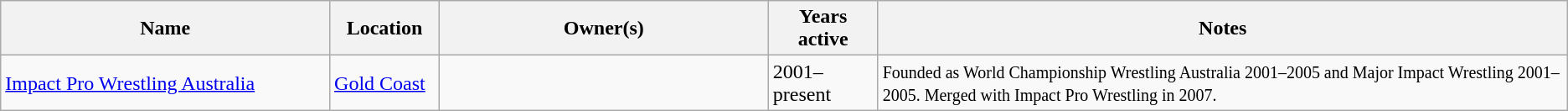<table class="wikitable" style="text-align: left;">
<tr>
<th width="21%">Name</th>
<th width="7%">Location</th>
<th width="21%">Owner(s)</th>
<th width="7%">Years active</th>
<th width="55%">Notes</th>
</tr>
<tr>
<td><a href='#'>Impact Pro Wrestling Australia</a></td>
<td><a href='#'>Gold Coast</a></td>
<td></td>
<td>2001–present</td>
<td><small>Founded as World Championship Wrestling Australia 2001–2005 and Major Impact Wrestling 2001–2005. Merged with Impact Pro Wrestling in 2007.</small></td>
</tr>
</table>
